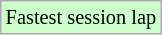<table class="wikitable sortable" style="font-size: 85%;">
<tr style="background:#ccffcc;">
<td>Fastest session lap</td>
</tr>
</table>
